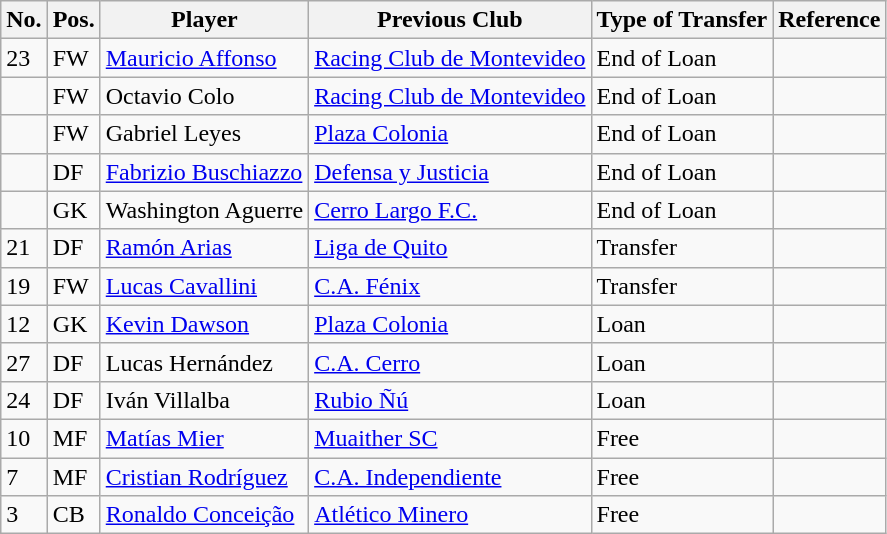<table class="wikitable sortable">
<tr>
<th>No.</th>
<th>Pos.</th>
<th>Player</th>
<th>Previous Club</th>
<th>Type of Transfer</th>
<th>Reference</th>
</tr>
<tr>
<td>23</td>
<td>FW</td>
<td> <a href='#'>Mauricio Affonso</a></td>
<td> <a href='#'>Racing Club de Montevideo</a></td>
<td>End of Loan</td>
<td></td>
</tr>
<tr>
<td></td>
<td>FW</td>
<td> Octavio Colo</td>
<td> <a href='#'>Racing Club de Montevideo</a></td>
<td>End of Loan</td>
<td></td>
</tr>
<tr>
<td></td>
<td>FW</td>
<td> Gabriel Leyes</td>
<td> <a href='#'>Plaza Colonia</a></td>
<td>End of Loan</td>
<td></td>
</tr>
<tr>
<td></td>
<td>DF</td>
<td> <a href='#'>Fabrizio Buschiazzo</a></td>
<td> <a href='#'>Defensa y Justicia</a></td>
<td>End of Loan</td>
<td></td>
</tr>
<tr>
<td></td>
<td>GK</td>
<td> Washington Aguerre</td>
<td> <a href='#'>Cerro Largo F.C.</a></td>
<td>End of Loan</td>
<td></td>
</tr>
<tr>
<td>21</td>
<td>DF</td>
<td> <a href='#'>Ramón Arias</a></td>
<td> <a href='#'>Liga de Quito</a></td>
<td>Transfer</td>
<td></td>
</tr>
<tr>
<td>19</td>
<td>FW</td>
<td> <a href='#'>Lucas Cavallini</a></td>
<td> <a href='#'>C.A. Fénix</a></td>
<td>Transfer</td>
<td></td>
</tr>
<tr>
<td>12</td>
<td>GK</td>
<td> <a href='#'>Kevin Dawson</a></td>
<td> <a href='#'>Plaza Colonia</a></td>
<td>Loan</td>
<td></td>
</tr>
<tr>
<td>27</td>
<td>DF</td>
<td> Lucas Hernández</td>
<td> <a href='#'>C.A. Cerro</a></td>
<td>Loan</td>
<td></td>
</tr>
<tr>
<td>24</td>
<td>DF</td>
<td> Iván Villalba</td>
<td> <a href='#'>Rubio Ñú</a></td>
<td>Loan</td>
<td></td>
</tr>
<tr>
<td>10</td>
<td>MF</td>
<td> <a href='#'>Matías Mier</a></td>
<td> <a href='#'>Muaither SC</a></td>
<td>Free</td>
<td></td>
</tr>
<tr>
<td>7</td>
<td>MF</td>
<td> <a href='#'>Cristian Rodríguez</a></td>
<td> <a href='#'>C.A. Independiente</a></td>
<td>Free</td>
<td></td>
</tr>
<tr>
<td>3</td>
<td>CB</td>
<td> <a href='#'>Ronaldo Conceição</a></td>
<td> <a href='#'>Atlético Minero</a></td>
<td>Free</td>
<td></td>
</tr>
</table>
